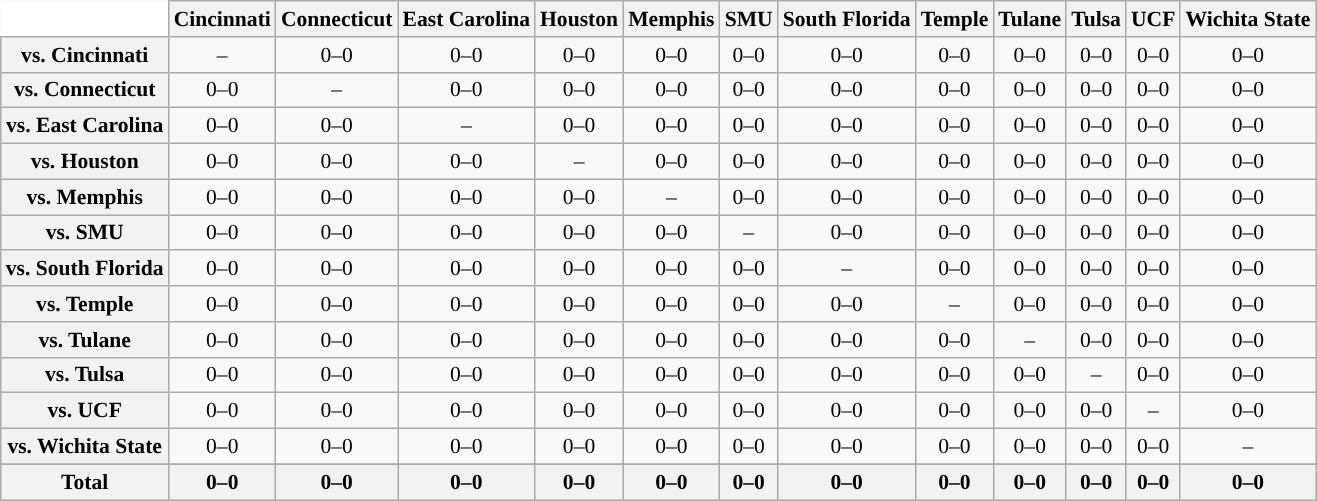<table class="wikitable" style="white-space:nowrap;font-size:90%;">
<tr>
<th colspan="1" style="background:white; border-top-style:hidden; border-left-style:hidden;" width="75"> </th>
<th>Cincinnati</th>
<th>Connecticut</th>
<th>East Carolina</th>
<th>Houston</th>
<th>Memphis</th>
<th>SMU</th>
<th>South Florida</th>
<th>Temple</th>
<th>Tulane</th>
<th>Tulsa</th>
<th>UCF</th>
<th>Wichita State</th>
</tr>
<tr style="text-align:center;">
<th>vs. Cincinnati</th>
<td>–</td>
<td>0–0</td>
<td>0–0</td>
<td>0–0</td>
<td>0–0</td>
<td>0–0</td>
<td>0–0</td>
<td>0–0</td>
<td>0–0</td>
<td>0–0</td>
<td>0–0</td>
<td>0–0</td>
</tr>
<tr style="text-align:center;">
<th>vs. Connecticut</th>
<td>0–0</td>
<td>–</td>
<td>0–0</td>
<td>0–0</td>
<td>0–0</td>
<td>0–0</td>
<td>0–0</td>
<td>0–0</td>
<td>0–0</td>
<td>0–0</td>
<td>0–0</td>
<td>0–0</td>
</tr>
<tr style="text-align:center;">
<th>vs. East Carolina</th>
<td>0–0</td>
<td>0–0</td>
<td>–</td>
<td>0–0</td>
<td>0–0</td>
<td>0–0</td>
<td>0–0</td>
<td>0–0</td>
<td>0–0</td>
<td>0–0</td>
<td>0–0</td>
<td>0–0</td>
</tr>
<tr style="text-align:center;">
<th>vs. Houston</th>
<td>0–0</td>
<td>0–0</td>
<td>0–0</td>
<td>–</td>
<td>0–0</td>
<td>0–0</td>
<td>0–0</td>
<td>0–0</td>
<td>0–0</td>
<td>0–0</td>
<td>0–0</td>
<td>0–0</td>
</tr>
<tr style="text-align:center;">
<th>vs. Memphis</th>
<td>0–0</td>
<td>0–0</td>
<td>0–0</td>
<td>0–0</td>
<td>–</td>
<td>0–0</td>
<td>0–0</td>
<td>0–0</td>
<td>0–0</td>
<td>0–0</td>
<td>0–0</td>
<td>0–0</td>
</tr>
<tr style="text-align:center;">
<th>vs. SMU</th>
<td>0–0</td>
<td>0–0</td>
<td>0–0</td>
<td>0–0</td>
<td>0–0</td>
<td>–</td>
<td>0–0</td>
<td>0–0</td>
<td>0–0</td>
<td>0–0</td>
<td>0–0</td>
<td>0–0</td>
</tr>
<tr style="text-align:center;">
<th>vs. South Florida</th>
<td>0–0</td>
<td>0–0</td>
<td>0–0</td>
<td>0–0</td>
<td>0–0</td>
<td>0–0</td>
<td>–</td>
<td>0–0</td>
<td>0–0</td>
<td>0–0</td>
<td>0–0</td>
<td>0–0</td>
</tr>
<tr style="text-align:center;">
<th>vs. Temple</th>
<td>0–0</td>
<td>0–0</td>
<td>0–0</td>
<td>0–0</td>
<td>0–0</td>
<td>0–0</td>
<td>0–0</td>
<td>–</td>
<td>0–0</td>
<td>0–0</td>
<td>0–0</td>
<td>0–0</td>
</tr>
<tr style="text-align:center;">
<th>vs. Tulane</th>
<td>0–0</td>
<td>0–0</td>
<td>0–0</td>
<td>0–0</td>
<td>0–0</td>
<td>0–0</td>
<td>0–0</td>
<td>0–0</td>
<td>–</td>
<td>0–0</td>
<td>0–0</td>
<td>0–0</td>
</tr>
<tr style="text-align:center;">
<th>vs. Tulsa</th>
<td>0–0</td>
<td>0–0</td>
<td>0–0</td>
<td>0–0</td>
<td>0–0</td>
<td>0–0</td>
<td>0–0</td>
<td>0–0</td>
<td>0–0</td>
<td>–</td>
<td>0–0</td>
<td>0–0</td>
</tr>
<tr style="text-align:center;">
<th>vs. UCF</th>
<td>0–0</td>
<td>0–0</td>
<td>0–0</td>
<td>0–0</td>
<td>0–0</td>
<td>0–0</td>
<td>0–0</td>
<td>0–0</td>
<td>0–0</td>
<td>0–0</td>
<td>–</td>
<td>0–0</td>
</tr>
<tr style="text-align:center;">
<th>vs. Wichita State</th>
<td>0–0</td>
<td>0–0</td>
<td>0–0</td>
<td>0–0</td>
<td>0–0</td>
<td>0–0</td>
<td>0–0</td>
<td>0–0</td>
<td>0–0</td>
<td>0–0</td>
<td>0–0</td>
<td>–</td>
</tr>
<tr>
</tr>
<tr style="text-align:center;">
<th>Total</th>
<th>0–0</th>
<th>0–0</th>
<th>0–0</th>
<th>0–0</th>
<th>0–0</th>
<th>0–0</th>
<th>0–0</th>
<th>0–0</th>
<th>0–0</th>
<th>0–0</th>
<th>0–0</th>
<th>0–0</th>
</tr>
</table>
